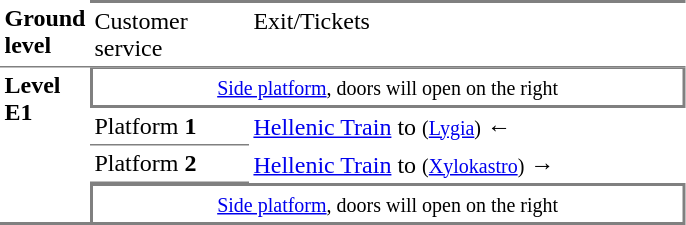<table table border=0 cellspacing=0 cellpadding=3>
<tr>
<td style="border-bottom:solid 1px gray;" width=50 valign=top><strong>Ground level</strong></td>
<td style="border-top:solid 2px gray;border-bottom:solid 1px gray;" width=100 valign=top>Customer service</td>
<td style="border-top:solid 2px gray;border-bottom:solid 1px gray;" width=285 valign=top>Exit/Tickets</td>
</tr>
<tr>
<td style="border-bottom:solid 2px gray;" rowspan=5 valign=top><strong>Level<br>Ε1</strong></td>
<td style="border-top:solid 1px gray;border-right:solid 2px gray;border-left:solid 2px gray;border-bottom:solid 2px gray;text-align:center;" colspan=2><small><a href='#'>Side platform</a>, doors will open on the right</small></td>
</tr>
<tr>
<td style="border-bottom:solid 1px gray;">Platform <strong>1</strong></td>
<td><a href='#'>Hellenic Train</a> to  <small>(<a href='#'>Lygia</a>)</small> ←</td>
</tr>
<tr>
<td style="border-bottom:solid 1px gray;">Platform <strong>2</strong></td>
<td><a href='#'>Hellenic Train</a> to  <small>(<a href='#'>Xylokastro</a>)</small> →</td>
</tr>
<tr>
<td style="border-top:solid 2px gray;border-right:solid 2px gray;border-left:solid 2px gray;border-bottom:solid 2px gray;text-align:center;" colspan=2><small><a href='#'>Side platform</a>, doors will open on the right</small></td>
</tr>
</table>
